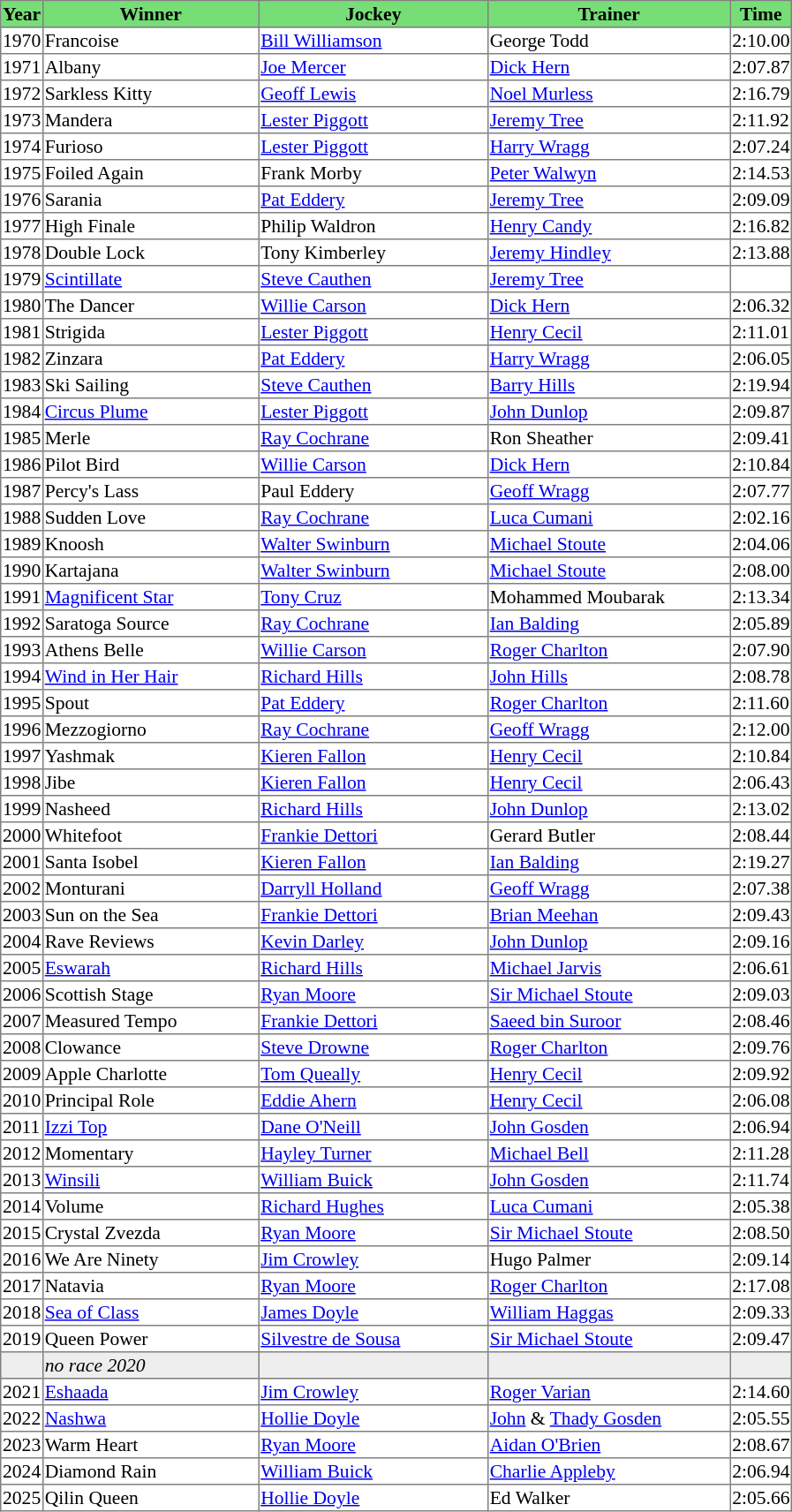<table class = "sortable" | border="1" style="border-collapse: collapse; font-size:90%">
<tr bgcolor="#77dd77" align="center">
<th>Year</th>
<th>Winner</th>
<th>Jockey</th>
<th>Trainer</th>
<th>Time</th>
</tr>
<tr>
<td>1970</td>
<td width=160px>Francoise</td>
<td width=170px><a href='#'>Bill Williamson</a></td>
<td width=180px>George Todd</td>
<td>2:10.00</td>
</tr>
<tr>
<td>1971</td>
<td>Albany</td>
<td><a href='#'>Joe Mercer</a></td>
<td><a href='#'>Dick Hern</a></td>
<td>2:07.87</td>
</tr>
<tr>
<td>1972</td>
<td>Sarkless Kitty</td>
<td><a href='#'>Geoff Lewis</a></td>
<td><a href='#'>Noel Murless</a></td>
<td>2:16.79</td>
</tr>
<tr>
<td>1973</td>
<td>Mandera</td>
<td><a href='#'>Lester Piggott</a></td>
<td><a href='#'>Jeremy Tree</a></td>
<td>2:11.92</td>
</tr>
<tr>
<td>1974</td>
<td>Furioso</td>
<td><a href='#'>Lester Piggott</a></td>
<td><a href='#'>Harry Wragg</a></td>
<td>2:07.24</td>
</tr>
<tr>
<td>1975</td>
<td>Foiled Again</td>
<td>Frank Morby</td>
<td><a href='#'>Peter Walwyn</a></td>
<td>2:14.53</td>
</tr>
<tr>
<td>1976</td>
<td>Sarania</td>
<td><a href='#'>Pat Eddery</a></td>
<td><a href='#'>Jeremy Tree</a></td>
<td>2:09.09</td>
</tr>
<tr>
<td>1977</td>
<td>High Finale</td>
<td>Philip Waldron</td>
<td><a href='#'>Henry Candy</a></td>
<td>2:16.82</td>
</tr>
<tr>
<td>1978</td>
<td>Double Lock</td>
<td>Tony Kimberley</td>
<td><a href='#'>Jeremy Hindley</a></td>
<td>2:13.88</td>
</tr>
<tr>
<td>1979</td>
<td><a href='#'>Scintillate</a></td>
<td><a href='#'>Steve Cauthen</a></td>
<td><a href='#'>Jeremy Tree</a></td>
<td></td>
</tr>
<tr>
<td>1980</td>
<td>The Dancer</td>
<td><a href='#'>Willie Carson</a></td>
<td><a href='#'>Dick Hern</a></td>
<td>2:06.32</td>
</tr>
<tr>
<td>1981</td>
<td>Strigida</td>
<td><a href='#'>Lester Piggott</a></td>
<td><a href='#'>Henry Cecil</a></td>
<td>2:11.01</td>
</tr>
<tr>
<td>1982</td>
<td>Zinzara</td>
<td><a href='#'>Pat Eddery</a></td>
<td><a href='#'>Harry Wragg</a></td>
<td>2:06.05</td>
</tr>
<tr>
<td>1983</td>
<td>Ski Sailing</td>
<td><a href='#'>Steve Cauthen</a></td>
<td><a href='#'>Barry Hills</a></td>
<td>2:19.94</td>
</tr>
<tr>
<td>1984</td>
<td><a href='#'>Circus Plume</a></td>
<td><a href='#'>Lester Piggott</a></td>
<td><a href='#'>John Dunlop</a></td>
<td>2:09.87</td>
</tr>
<tr>
<td>1985</td>
<td>Merle</td>
<td><a href='#'>Ray Cochrane</a></td>
<td>Ron Sheather</td>
<td>2:09.41</td>
</tr>
<tr>
<td>1986</td>
<td>Pilot Bird</td>
<td><a href='#'>Willie Carson</a></td>
<td><a href='#'>Dick Hern</a></td>
<td>2:10.84</td>
</tr>
<tr>
<td>1987</td>
<td>Percy's Lass</td>
<td>Paul Eddery</td>
<td><a href='#'>Geoff Wragg</a></td>
<td>2:07.77</td>
</tr>
<tr>
<td>1988</td>
<td>Sudden Love</td>
<td><a href='#'>Ray Cochrane</a></td>
<td><a href='#'>Luca Cumani</a></td>
<td>2:02.16</td>
</tr>
<tr>
<td>1989</td>
<td>Knoosh</td>
<td><a href='#'>Walter Swinburn</a></td>
<td><a href='#'>Michael Stoute</a></td>
<td>2:04.06</td>
</tr>
<tr>
<td>1990</td>
<td>Kartajana</td>
<td><a href='#'>Walter Swinburn</a></td>
<td><a href='#'>Michael Stoute</a></td>
<td>2:08.00</td>
</tr>
<tr>
<td>1991</td>
<td><a href='#'>Magnificent Star</a></td>
<td><a href='#'>Tony Cruz</a></td>
<td>Mohammed Moubarak</td>
<td>2:13.34</td>
</tr>
<tr>
<td>1992</td>
<td>Saratoga Source</td>
<td><a href='#'>Ray Cochrane</a></td>
<td><a href='#'>Ian Balding</a></td>
<td>2:05.89</td>
</tr>
<tr>
<td>1993</td>
<td>Athens Belle</td>
<td><a href='#'>Willie Carson</a></td>
<td><a href='#'>Roger Charlton</a></td>
<td>2:07.90</td>
</tr>
<tr>
<td>1994</td>
<td><a href='#'>Wind in Her Hair</a></td>
<td><a href='#'>Richard Hills</a></td>
<td><a href='#'>John Hills</a></td>
<td>2:08.78</td>
</tr>
<tr>
<td>1995</td>
<td>Spout</td>
<td><a href='#'>Pat Eddery</a></td>
<td><a href='#'>Roger Charlton</a></td>
<td>2:11.60</td>
</tr>
<tr>
<td>1996</td>
<td>Mezzogiorno</td>
<td><a href='#'>Ray Cochrane</a></td>
<td><a href='#'>Geoff Wragg</a></td>
<td>2:12.00</td>
</tr>
<tr>
<td>1997</td>
<td>Yashmak</td>
<td><a href='#'>Kieren Fallon</a></td>
<td><a href='#'>Henry Cecil</a></td>
<td>2:10.84</td>
</tr>
<tr>
<td>1998</td>
<td>Jibe</td>
<td><a href='#'>Kieren Fallon</a></td>
<td><a href='#'>Henry Cecil</a></td>
<td>2:06.43</td>
</tr>
<tr>
<td>1999</td>
<td>Nasheed</td>
<td><a href='#'>Richard Hills</a></td>
<td><a href='#'>John Dunlop</a></td>
<td>2:13.02</td>
</tr>
<tr>
<td>2000</td>
<td>Whitefoot</td>
<td><a href='#'>Frankie Dettori</a></td>
<td>Gerard Butler</td>
<td>2:08.44</td>
</tr>
<tr>
<td>2001</td>
<td>Santa Isobel</td>
<td><a href='#'>Kieren Fallon</a></td>
<td><a href='#'>Ian Balding</a></td>
<td>2:19.27</td>
</tr>
<tr>
<td>2002</td>
<td>Monturani</td>
<td><a href='#'>Darryll Holland</a></td>
<td><a href='#'>Geoff Wragg</a></td>
<td>2:07.38</td>
</tr>
<tr>
<td>2003</td>
<td>Sun on the Sea</td>
<td><a href='#'>Frankie Dettori</a></td>
<td><a href='#'>Brian Meehan</a></td>
<td>2:09.43</td>
</tr>
<tr>
<td>2004</td>
<td>Rave Reviews</td>
<td><a href='#'>Kevin Darley</a></td>
<td><a href='#'>John Dunlop</a></td>
<td>2:09.16</td>
</tr>
<tr>
<td>2005</td>
<td><a href='#'>Eswarah</a></td>
<td><a href='#'>Richard Hills</a></td>
<td><a href='#'>Michael Jarvis</a></td>
<td>2:06.61</td>
</tr>
<tr>
<td>2006</td>
<td>Scottish Stage</td>
<td><a href='#'>Ryan Moore</a></td>
<td><a href='#'>Sir Michael Stoute</a></td>
<td>2:09.03</td>
</tr>
<tr>
<td>2007</td>
<td>Measured Tempo</td>
<td><a href='#'>Frankie Dettori</a></td>
<td><a href='#'>Saeed bin Suroor</a></td>
<td>2:08.46</td>
</tr>
<tr>
<td>2008</td>
<td>Clowance</td>
<td><a href='#'>Steve Drowne</a></td>
<td><a href='#'>Roger Charlton</a></td>
<td>2:09.76</td>
</tr>
<tr>
<td>2009</td>
<td>Apple Charlotte</td>
<td><a href='#'>Tom Queally</a></td>
<td><a href='#'>Henry Cecil</a></td>
<td>2:09.92</td>
</tr>
<tr>
<td>2010</td>
<td>Principal Role</td>
<td><a href='#'>Eddie Ahern</a></td>
<td><a href='#'>Henry Cecil</a></td>
<td>2:06.08</td>
</tr>
<tr>
<td>2011</td>
<td><a href='#'>Izzi Top</a></td>
<td><a href='#'>Dane O'Neill</a></td>
<td><a href='#'>John Gosden</a></td>
<td>2:06.94</td>
</tr>
<tr>
<td>2012</td>
<td>Momentary</td>
<td><a href='#'>Hayley Turner</a></td>
<td><a href='#'>Michael Bell</a></td>
<td>2:11.28</td>
</tr>
<tr>
<td>2013</td>
<td><a href='#'>Winsili</a></td>
<td><a href='#'>William Buick</a></td>
<td><a href='#'>John Gosden</a></td>
<td>2:11.74</td>
</tr>
<tr>
<td>2014</td>
<td>Volume</td>
<td><a href='#'>Richard Hughes</a></td>
<td><a href='#'>Luca Cumani</a></td>
<td>2:05.38</td>
</tr>
<tr>
<td>2015</td>
<td>Crystal Zvezda</td>
<td><a href='#'>Ryan Moore</a></td>
<td><a href='#'>Sir Michael Stoute</a></td>
<td>2:08.50</td>
</tr>
<tr>
<td>2016</td>
<td>We Are Ninety</td>
<td><a href='#'>Jim Crowley</a></td>
<td>Hugo Palmer</td>
<td>2:09.14</td>
</tr>
<tr>
<td>2017</td>
<td>Natavia</td>
<td><a href='#'>Ryan Moore</a></td>
<td><a href='#'>Roger Charlton</a></td>
<td>2:17.08</td>
</tr>
<tr>
<td>2018</td>
<td><a href='#'>Sea of Class</a></td>
<td><a href='#'>James Doyle</a></td>
<td><a href='#'>William Haggas</a></td>
<td>2:09.33</td>
</tr>
<tr>
<td>2019</td>
<td>Queen Power</td>
<td><a href='#'>Silvestre de Sousa</a></td>
<td><a href='#'>Sir Michael Stoute</a></td>
<td>2:09.47</td>
</tr>
<tr bgcolor="#eeeeee">
<td data-sort-value="2020"></td>
<td><em>no race 2020</em> </td>
<td></td>
<td></td>
<td></td>
</tr>
<tr>
<td>2021</td>
<td><a href='#'>Eshaada</a></td>
<td><a href='#'>Jim Crowley</a></td>
<td><a href='#'>Roger Varian</a></td>
<td>2:14.60</td>
</tr>
<tr>
<td>2022</td>
<td><a href='#'>Nashwa</a></td>
<td><a href='#'>Hollie Doyle</a></td>
<td><a href='#'>John</a> & <a href='#'>Thady Gosden</a></td>
<td>2:05.55</td>
</tr>
<tr>
<td>2023</td>
<td>Warm Heart</td>
<td><a href='#'>Ryan Moore</a></td>
<td><a href='#'>Aidan O'Brien</a></td>
<td>2:08.67</td>
</tr>
<tr>
<td>2024</td>
<td>Diamond Rain</td>
<td><a href='#'>William Buick</a></td>
<td><a href='#'>Charlie Appleby</a></td>
<td>2:06.94</td>
</tr>
<tr>
<td>2025</td>
<td>Qilin Queen</td>
<td><a href='#'>Hollie Doyle</a></td>
<td>Ed Walker</td>
<td>2:05.66</td>
</tr>
</table>
